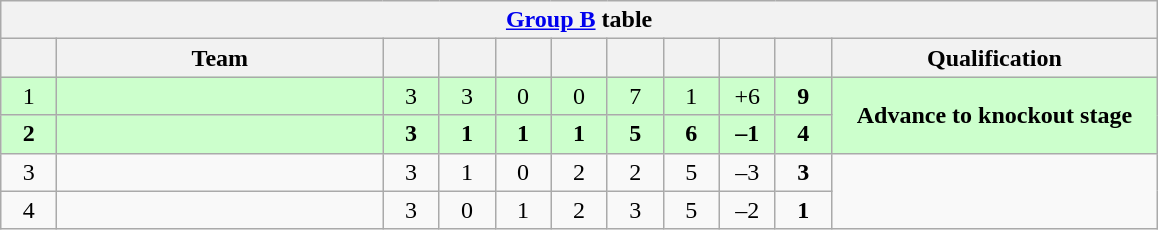<table class="wikitable" style="text-align:center">
<tr>
<th colspan="11"><a href='#'>Group B</a> table</th>
</tr>
<tr>
<th width="30"></th>
<th width="210">Team</th>
<th width="30"></th>
<th width="30"></th>
<th width="30"></th>
<th width="30"></th>
<th width="30"></th>
<th width="30"></th>
<th width="30"></th>
<th width="30"></th>
<th width="210">Qualification</th>
</tr>
<tr bgcolor="#ccffcc">
<td>1</td>
<td align="left"></td>
<td>3</td>
<td>3</td>
<td>0</td>
<td>0</td>
<td>7</td>
<td>1</td>
<td>+6</td>
<td><strong>9</strong></td>
<td rowspan="2"><strong>Advance to knockout stage</strong></td>
</tr>
<tr bgcolor="#ccffcc">
<td><strong>2</strong></td>
<td align="left"><strong></strong></td>
<td><strong>3</strong></td>
<td><strong>1</strong></td>
<td><strong>1</strong></td>
<td><strong>1</strong></td>
<td><strong>5</strong></td>
<td><strong>6</strong></td>
<td><strong>–1</strong></td>
<td><strong>4</strong></td>
</tr>
<tr>
<td>3</td>
<td align="left"></td>
<td>3</td>
<td>1</td>
<td>0</td>
<td>2</td>
<td>2</td>
<td>5</td>
<td>–3</td>
<td><strong>3</strong></td>
<td rowspan="2"></td>
</tr>
<tr>
<td>4</td>
<td align="left"></td>
<td>3</td>
<td>0</td>
<td>1</td>
<td>2</td>
<td>3</td>
<td>5</td>
<td>–2</td>
<td><strong>1</strong></td>
</tr>
</table>
